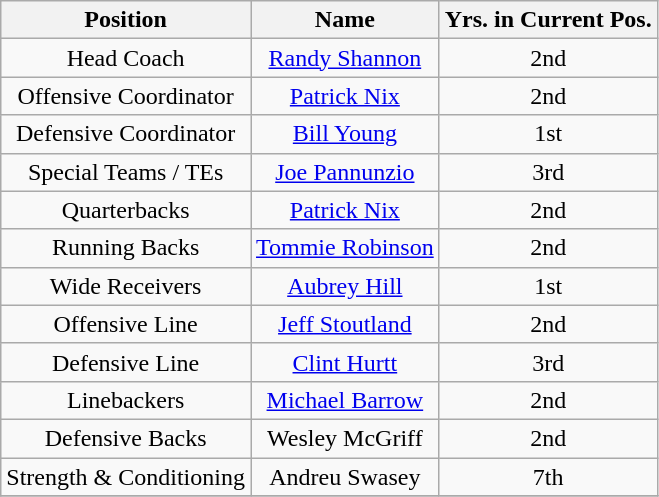<table class="wikitable">
<tr>
<th><strong>Position</strong></th>
<th><strong>Name</strong></th>
<th><strong>Yrs. in Current Pos.</strong></th>
</tr>
<tr align="center">
<td>Head Coach</td>
<td><a href='#'>Randy Shannon</a></td>
<td>2nd</td>
</tr>
<tr align="center">
<td>Offensive Coordinator</td>
<td><a href='#'>Patrick Nix</a></td>
<td>2nd</td>
</tr>
<tr align="center">
<td>Defensive Coordinator</td>
<td><a href='#'>Bill Young</a></td>
<td>1st</td>
</tr>
<tr align="center">
<td>Special Teams / TEs</td>
<td><a href='#'>Joe Pannunzio</a></td>
<td>3rd</td>
</tr>
<tr align="center">
<td>Quarterbacks</td>
<td><a href='#'>Patrick Nix</a></td>
<td>2nd</td>
</tr>
<tr align="center">
<td>Running Backs</td>
<td><a href='#'>Tommie Robinson</a></td>
<td>2nd</td>
</tr>
<tr align="center">
<td>Wide Receivers</td>
<td><a href='#'>Aubrey Hill</a></td>
<td>1st</td>
</tr>
<tr align="center">
<td>Offensive Line</td>
<td><a href='#'>Jeff Stoutland</a></td>
<td>2nd</td>
</tr>
<tr align="center">
<td>Defensive Line</td>
<td><a href='#'>Clint Hurtt</a></td>
<td>3rd</td>
</tr>
<tr align="center">
<td>Linebackers</td>
<td><a href='#'>Michael Barrow</a></td>
<td>2nd</td>
</tr>
<tr align="center">
<td>Defensive Backs</td>
<td>Wesley McGriff</td>
<td>2nd</td>
</tr>
<tr align="center">
<td>Strength & Conditioning</td>
<td>Andreu Swasey</td>
<td>7th</td>
</tr>
<tr>
</tr>
</table>
